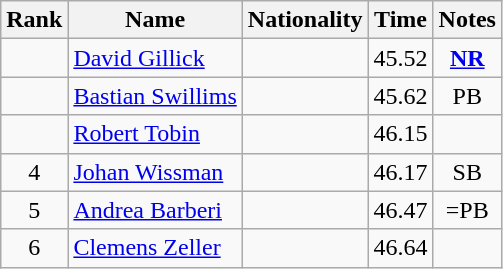<table class="wikitable sortable" style="text-align:center">
<tr>
<th>Rank</th>
<th>Name</th>
<th>Nationality</th>
<th>Time</th>
<th>Notes</th>
</tr>
<tr>
<td></td>
<td align="left"><a href='#'>David Gillick</a></td>
<td align=left></td>
<td>45.52</td>
<td><strong><a href='#'>NR</a></strong></td>
</tr>
<tr>
<td></td>
<td align="left"><a href='#'>Bastian Swillims</a></td>
<td align=left></td>
<td>45.62</td>
<td>PB</td>
</tr>
<tr>
<td></td>
<td align="left"><a href='#'>Robert Tobin</a></td>
<td align=left></td>
<td>46.15</td>
<td></td>
</tr>
<tr>
<td>4</td>
<td align="left"><a href='#'>Johan Wissman</a></td>
<td align=left></td>
<td>46.17</td>
<td>SB</td>
</tr>
<tr>
<td>5</td>
<td align="left"><a href='#'>Andrea Barberi</a></td>
<td align=left></td>
<td>46.47</td>
<td>=PB</td>
</tr>
<tr>
<td>6</td>
<td align="left"><a href='#'>Clemens Zeller</a></td>
<td align=left></td>
<td>46.64</td>
<td></td>
</tr>
</table>
